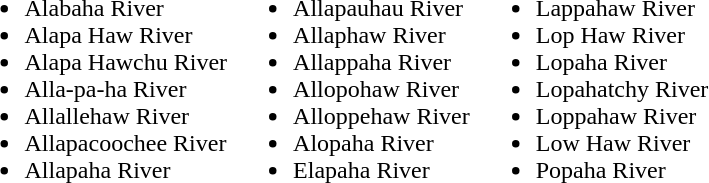<table>
<tr valign=top>
<td><br><ul><li>Alabaha River</li><li>Alapa Haw River</li><li>Alapa Hawchu River</li><li>Alla-pa-ha River</li><li>Allallehaw River</li><li>Allapacoochee River</li><li>Allapaha River</li></ul></td>
<td><br><ul><li>Allapauhau River</li><li>Allaphaw River</li><li>Allappaha River</li><li>Allopohaw River</li><li>Alloppehaw River</li><li>Alopaha River</li><li>Elapaha River</li></ul></td>
<td><br><ul><li>Lappahaw River</li><li>Lop Haw River</li><li>Lopaha River</li><li>Lopahatchy River</li><li>Loppahaw River</li><li>Low Haw River</li><li>Popaha River</li></ul></td>
</tr>
</table>
